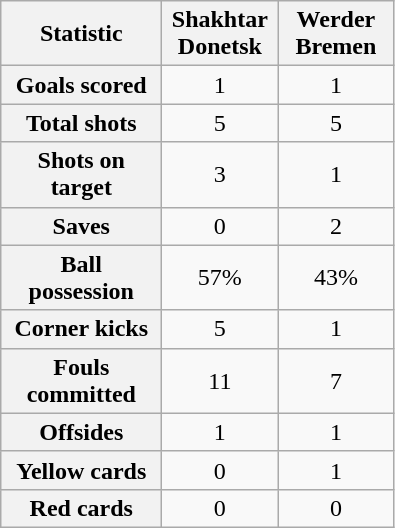<table class="wikitable plainrowheaders" style="text-align:center">
<tr>
<th scope="col" style="width:100px">Statistic</th>
<th scope="col" style="width:70px">Shakhtar Donetsk</th>
<th scope="col" style="width:70px">Werder Bremen</th>
</tr>
<tr>
<th scope=row>Goals scored</th>
<td>1</td>
<td>1</td>
</tr>
<tr>
<th scope=row>Total shots</th>
<td>5</td>
<td>5</td>
</tr>
<tr>
<th scope=row>Shots on target</th>
<td>3</td>
<td>1</td>
</tr>
<tr>
<th scope=row>Saves</th>
<td>0</td>
<td>2</td>
</tr>
<tr>
<th scope=row>Ball possession</th>
<td>57%</td>
<td>43%</td>
</tr>
<tr>
<th scope=row>Corner kicks</th>
<td>5</td>
<td>1</td>
</tr>
<tr>
<th scope=row>Fouls committed</th>
<td>11</td>
<td>7</td>
</tr>
<tr>
<th scope=row>Offsides</th>
<td>1</td>
<td>1</td>
</tr>
<tr>
<th scope=row>Yellow cards</th>
<td>0</td>
<td>1</td>
</tr>
<tr>
<th scope=row>Red cards</th>
<td>0</td>
<td>0</td>
</tr>
</table>
